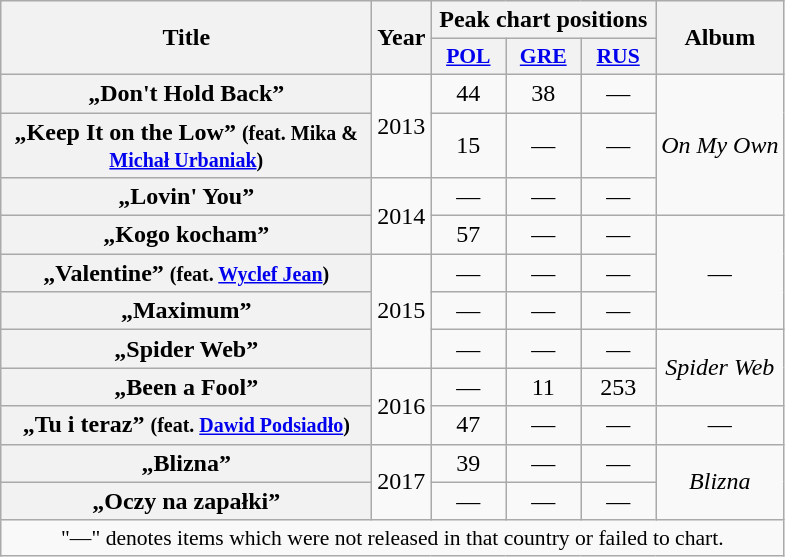<table class="wikitable plainrowheaders" style="text-align:center; style:text-align:center">
<tr>
<th Rowspan="2" scope="col" style="width: 15em;">Title</th>
<th rowspan="2" scope="col" style="width: 1em;">Year</th>
<th colspan="3" scope="col">Peak chart positions</th>
<th rowspan="2" scope="col">Album</th>
</tr>
<tr>
<th Style="width: 3em; font-size: 90%;"><a href='#'>POL</a></th>
<th style="width: 3em; font-size: 90%;"><a href='#'>GRE</a></th>
<th style="width: 3em; font-size: 90%;"><a href='#'>RUS</a></th>
</tr>
<tr>
<th Scope="row">„Don't Hold Back”</th>
<td Rowspan="2">2013</td>
<td>44</td>
<td>38</td>
<td>—</td>
<td Rowspan="3"><em>On My Own</em></td>
</tr>
<tr>
<th Scope="row">„Keep It on the Low” <small>(feat. Mika & <a href='#'>Michał Urbaniak</a>)</small></th>
<td>15</td>
<td>—</td>
<td>—</td>
</tr>
<tr>
<th Scope="row">„Lovin' You”</th>
<td Rowspan="2">2014</td>
<td>—</td>
<td>—</td>
<td>—</td>
</tr>
<tr>
<th Scope="row">„Kogo kocham”</th>
<td>57</td>
<td>—</td>
<td>—</td>
<td Rowspan="3">—</td>
</tr>
<tr>
<th Scope="row">„Valentine” <small>(feat. <a href='#'>Wyclef Jean</a>)</small></th>
<td Rowspan="3">2015</td>
<td>—</td>
<td>—</td>
<td>—</td>
</tr>
<tr>
<th Scope="row">„Maximum”</th>
<td>—</td>
<td>—</td>
<td>—</td>
</tr>
<tr>
<th Scope="row">„Spider Web”</th>
<td>—</td>
<td>—</td>
<td>—</td>
<td Rowspan="2"><em>Spider Web</em></td>
</tr>
<tr>
<th Scope="row">„Been a Fool”</th>
<td Rowspan="2">2016</td>
<td>—</td>
<td>11</td>
<td>253</td>
</tr>
<tr>
<th Scope="row">„Tu i teraz” <small>(feat. <a href='#'>Dawid Podsiadło</a>)</small></th>
<td>47</td>
<td>—</td>
<td>—</td>
<td>—</td>
</tr>
<tr>
<th Scope="row">„Blizna”</th>
<td Rowspan="2">2017</td>
<td>39</td>
<td>—</td>
<td>—</td>
<td Rowspan="2"><em>Blizna</em></td>
</tr>
<tr>
<th Scope="row">„Oczy na zapałki”</th>
<td>—</td>
<td>—</td>
<td>—</td>
</tr>
<tr>
<td Colspan="6" style="font-size: 90%;">"—" denotes items which were not released in that country or failed to chart.</td>
</tr>
</table>
